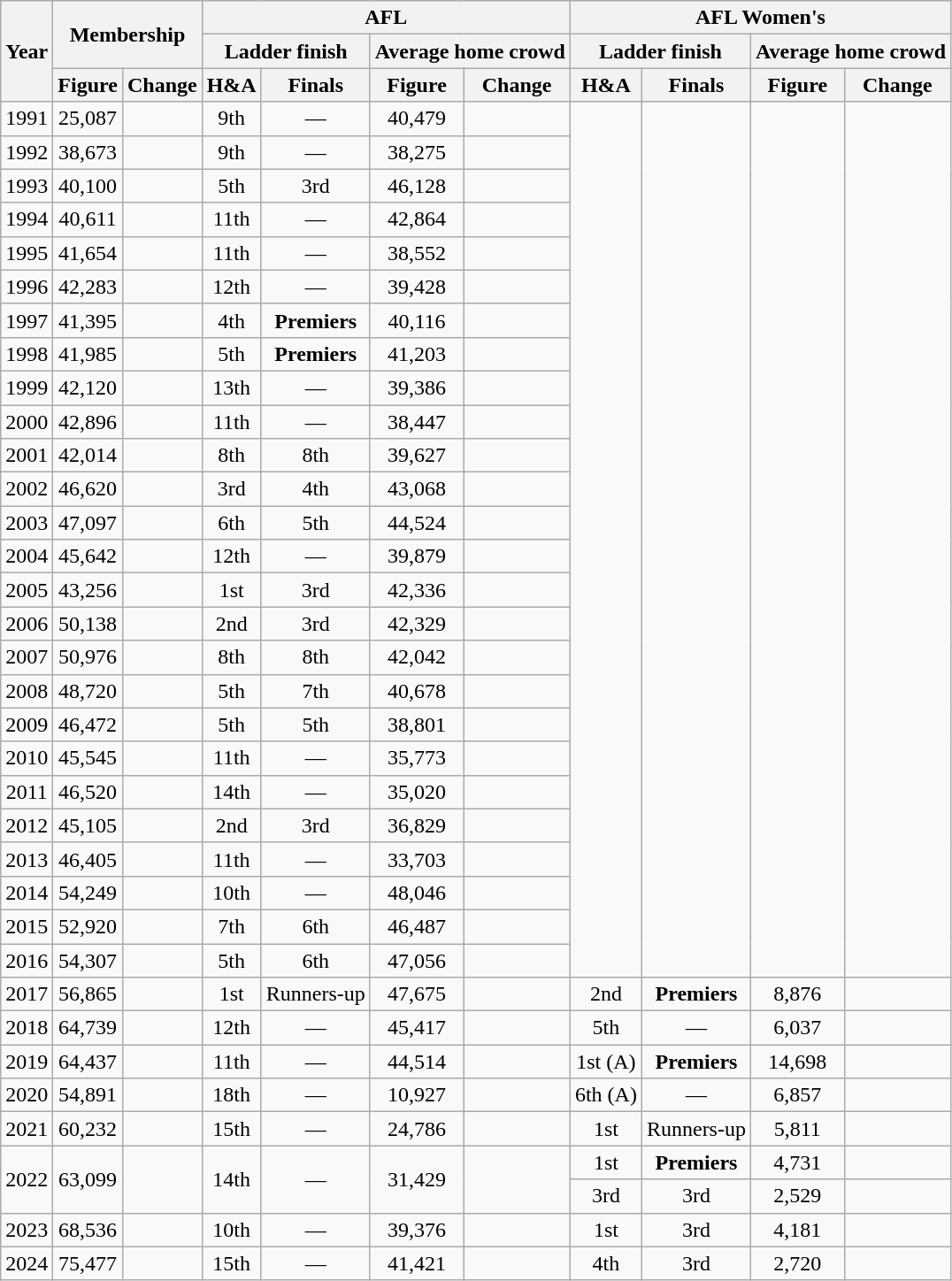<table class="wikitable sortable" style="text-align:center">
<tr>
<th rowspan="3">Year</th>
<th rowspan="2" colspan="2">Membership</th>
<th colspan="4">AFL</th>
<th colspan="4">AFL Women's</th>
</tr>
<tr>
<th colspan="2">Ladder finish</th>
<th colspan="2">Average home crowd</th>
<th colspan="2">Ladder finish</th>
<th colspan="2">Average home crowd</th>
</tr>
<tr>
<th>Figure</th>
<th class="unsortable">Change</th>
<th class="unsortable">H&A</th>
<th class="unsortable">Finals</th>
<th>Figure</th>
<th class="unsortable">Change</th>
<th class="unsortable">H&A</th>
<th class="unsortable">Finals</th>
<th>Figure</th>
<th class="unsortable">Change</th>
</tr>
<tr>
<td>1991</td>
<td>25,087</td>
<td></td>
<td>9th</td>
<td>—</td>
<td>40,479</td>
<td></td>
<td rowspan="26"></td>
<td rowspan="26"></td>
<td rowspan="26"></td>
<td rowspan="26"></td>
</tr>
<tr>
<td>1992</td>
<td>38,673</td>
<td></td>
<td>9th</td>
<td>—</td>
<td>38,275</td>
<td></td>
</tr>
<tr>
<td>1993</td>
<td>40,100</td>
<td></td>
<td>5th</td>
<td>3rd</td>
<td>46,128</td>
<td></td>
</tr>
<tr>
<td>1994</td>
<td>40,611</td>
<td></td>
<td>11th</td>
<td>—</td>
<td>42,864</td>
<td></td>
</tr>
<tr>
<td>1995</td>
<td>41,654</td>
<td></td>
<td>11th</td>
<td>—</td>
<td>38,552</td>
<td></td>
</tr>
<tr>
<td>1996</td>
<td>42,283</td>
<td></td>
<td>12th</td>
<td>—</td>
<td>39,428</td>
<td></td>
</tr>
<tr>
<td>1997</td>
<td>41,395</td>
<td></td>
<td>4th</td>
<td><strong>Premiers</strong></td>
<td>40,116</td>
<td></td>
</tr>
<tr>
<td>1998</td>
<td>41,985</td>
<td></td>
<td>5th</td>
<td><strong>Premiers</strong></td>
<td>41,203</td>
<td></td>
</tr>
<tr>
<td>1999</td>
<td>42,120</td>
<td></td>
<td>13th</td>
<td>—</td>
<td>39,386</td>
<td></td>
</tr>
<tr>
<td>2000</td>
<td>42,896</td>
<td></td>
<td>11th</td>
<td>—</td>
<td>38,447</td>
<td></td>
</tr>
<tr>
<td>2001</td>
<td>42,014</td>
<td></td>
<td>8th</td>
<td>8th</td>
<td>39,627</td>
<td></td>
</tr>
<tr>
<td>2002</td>
<td>46,620</td>
<td></td>
<td>3rd</td>
<td>4th</td>
<td>43,068</td>
<td></td>
</tr>
<tr>
<td>2003</td>
<td>47,097</td>
<td></td>
<td>6th</td>
<td>5th</td>
<td>44,524</td>
<td></td>
</tr>
<tr>
<td>2004</td>
<td>45,642</td>
<td></td>
<td>12th</td>
<td>—</td>
<td>39,879</td>
<td></td>
</tr>
<tr>
<td>2005</td>
<td>43,256</td>
<td></td>
<td>1st</td>
<td>3rd</td>
<td>42,336</td>
<td></td>
</tr>
<tr>
<td>2006</td>
<td>50,138</td>
<td></td>
<td>2nd</td>
<td>3rd</td>
<td>42,329</td>
<td></td>
</tr>
<tr>
<td>2007</td>
<td>50,976</td>
<td></td>
<td>8th</td>
<td>8th</td>
<td>42,042</td>
<td></td>
</tr>
<tr>
<td>2008</td>
<td>48,720</td>
<td></td>
<td>5th</td>
<td>7th</td>
<td>40,678</td>
<td></td>
</tr>
<tr>
<td>2009</td>
<td>46,472</td>
<td></td>
<td>5th</td>
<td>5th</td>
<td>38,801</td>
<td></td>
</tr>
<tr>
<td>2010</td>
<td>45,545</td>
<td></td>
<td>11th</td>
<td>—</td>
<td>35,773</td>
<td></td>
</tr>
<tr>
<td>2011</td>
<td>46,520</td>
<td></td>
<td>14th</td>
<td>—</td>
<td>35,020</td>
<td></td>
</tr>
<tr>
<td>2012</td>
<td>45,105</td>
<td></td>
<td>2nd</td>
<td>3rd</td>
<td>36,829</td>
<td></td>
</tr>
<tr>
<td>2013</td>
<td>46,405</td>
<td></td>
<td>11th</td>
<td>—</td>
<td>33,703</td>
<td></td>
</tr>
<tr>
<td>2014</td>
<td>54,249</td>
<td></td>
<td>10th</td>
<td>—</td>
<td>48,046</td>
<td></td>
</tr>
<tr>
<td>2015</td>
<td>52,920</td>
<td></td>
<td>7th</td>
<td>6th</td>
<td>46,487</td>
<td></td>
</tr>
<tr>
<td>2016</td>
<td>54,307</td>
<td></td>
<td>5th</td>
<td>6th</td>
<td>47,056</td>
<td></td>
</tr>
<tr>
<td>2017</td>
<td>56,865</td>
<td></td>
<td>1st</td>
<td>Runners-up</td>
<td>47,675</td>
<td></td>
<td>2nd</td>
<td><strong>Premiers</strong></td>
<td>8,876</td>
<td></td>
</tr>
<tr>
<td>2018</td>
<td>64,739</td>
<td></td>
<td>12th</td>
<td>—</td>
<td>45,417</td>
<td></td>
<td>5th</td>
<td>—</td>
<td>6,037</td>
<td></td>
</tr>
<tr>
<td>2019</td>
<td>64,437</td>
<td></td>
<td>11th</td>
<td>—</td>
<td>44,514</td>
<td></td>
<td>1st (A)</td>
<td><strong>Premiers</strong></td>
<td>14,698</td>
<td></td>
</tr>
<tr>
<td>2020</td>
<td>54,891</td>
<td></td>
<td>18th</td>
<td>—</td>
<td>10,927</td>
<td></td>
<td>6th (A)</td>
<td>—</td>
<td>6,857</td>
<td></td>
</tr>
<tr>
<td>2021</td>
<td>60,232</td>
<td></td>
<td>15th</td>
<td>—</td>
<td>24,786</td>
<td></td>
<td>1st</td>
<td>Runners-up</td>
<td>5,811</td>
<td></td>
</tr>
<tr>
<td rowspan="2">2022</td>
<td rowspan="2">63,099</td>
<td rowspan="2"></td>
<td rowspan="2">14th</td>
<td rowspan="2">—</td>
<td rowspan="2">31,429</td>
<td rowspan="2"></td>
<td>1st</td>
<td><strong>Premiers</strong></td>
<td>4,731</td>
<td></td>
</tr>
<tr>
<td>3rd</td>
<td>3rd</td>
<td>2,529</td>
<td></td>
</tr>
<tr>
<td>2023</td>
<td>68,536</td>
<td></td>
<td>10th</td>
<td>—</td>
<td>39,376</td>
<td></td>
<td>1st</td>
<td>3rd</td>
<td>4,181</td>
<td></td>
</tr>
<tr>
<td>2024</td>
<td>75,477</td>
<td></td>
<td>15th</td>
<td>—</td>
<td>41,421</td>
<td></td>
<td>4th</td>
<td>3rd</td>
<td>2,720</td>
<td></td>
</tr>
</table>
